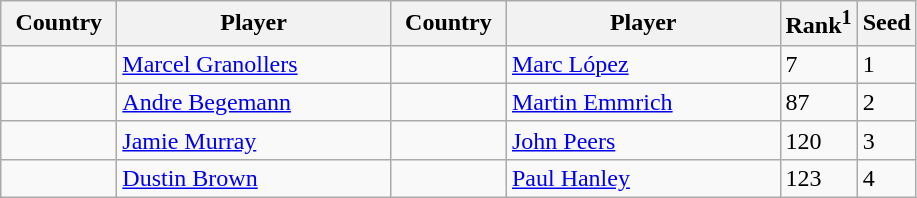<table class="sortable wikitable">
<tr>
<th width="70">Country</th>
<th width="175">Player</th>
<th width="70">Country</th>
<th width="175">Player</th>
<th>Rank<sup>1</sup></th>
<th>Seed</th>
</tr>
<tr>
<td></td>
<td><a href='#'>Marcel Granollers</a></td>
<td></td>
<td><a href='#'>Marc López</a></td>
<td>7</td>
<td>1</td>
</tr>
<tr>
<td></td>
<td><a href='#'>Andre Begemann</a></td>
<td></td>
<td><a href='#'>Martin Emmrich</a></td>
<td>87</td>
<td>2</td>
</tr>
<tr>
<td></td>
<td><a href='#'>Jamie Murray</a></td>
<td></td>
<td><a href='#'>John Peers</a></td>
<td>120</td>
<td>3</td>
</tr>
<tr>
<td></td>
<td><a href='#'>Dustin Brown</a></td>
<td></td>
<td><a href='#'>Paul Hanley</a></td>
<td>123</td>
<td>4</td>
</tr>
</table>
